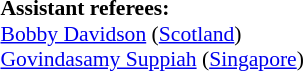<table width=50% style="font-size: 90%">
<tr>
<td><br><br>
<strong>Assistant referees:</strong>
<br><a href='#'>Bobby Davidson</a> (<a href='#'>Scotland</a>)
<br><a href='#'>Govindasamy Suppiah</a> (<a href='#'>Singapore</a>)</td>
</tr>
</table>
